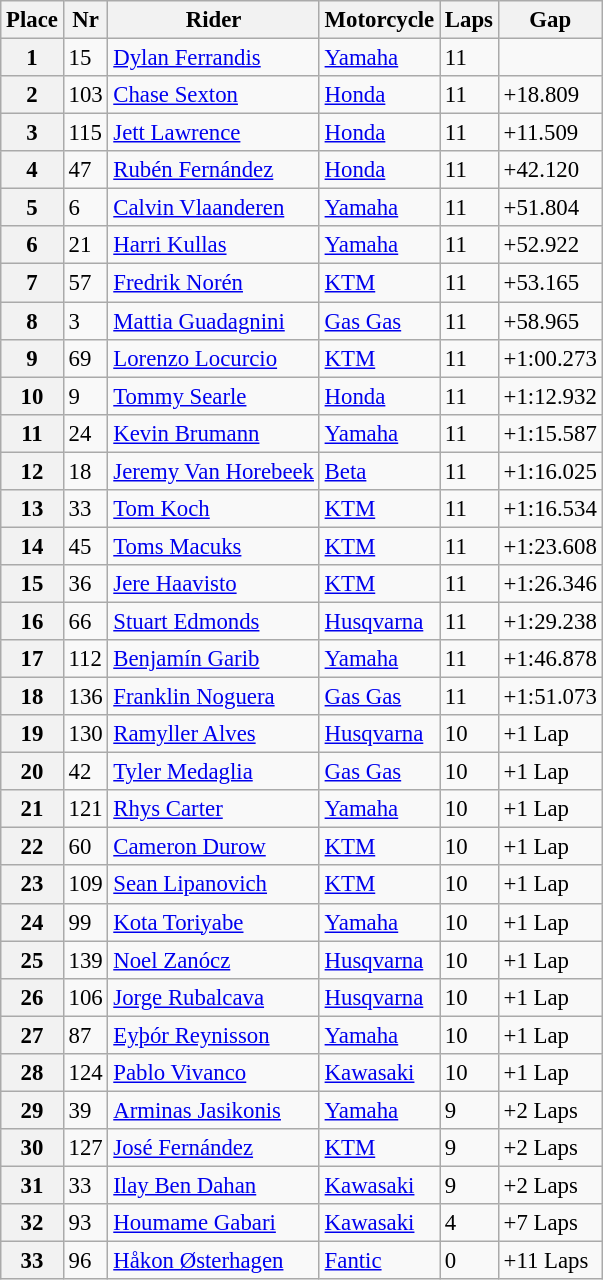<table class="wikitable" style="font-size: 95%">
<tr>
<th>Place</th>
<th>Nr</th>
<th>Rider</th>
<th>Motorcycle</th>
<th>Laps</th>
<th>Gap</th>
</tr>
<tr>
<th>1</th>
<td>15</td>
<td> <a href='#'>Dylan Ferrandis</a></td>
<td><a href='#'>Yamaha</a></td>
<td>11</td>
<td></td>
</tr>
<tr>
<th>2</th>
<td>103</td>
<td> <a href='#'>Chase Sexton</a></td>
<td><a href='#'>Honda</a></td>
<td>11</td>
<td>+18.809</td>
</tr>
<tr>
<th>3</th>
<td>115</td>
<td> <a href='#'>Jett Lawrence</a></td>
<td><a href='#'>Honda</a></td>
<td>11</td>
<td>+11.509</td>
</tr>
<tr>
<th>4</th>
<td>47</td>
<td> <a href='#'>Rubén Fernández</a></td>
<td><a href='#'>Honda</a></td>
<td>11</td>
<td>+42.120</td>
</tr>
<tr>
<th>5</th>
<td>6</td>
<td> <a href='#'>Calvin Vlaanderen</a></td>
<td><a href='#'>Yamaha</a></td>
<td>11</td>
<td>+51.804</td>
</tr>
<tr>
<th>6</th>
<td>21</td>
<td> <a href='#'>Harri Kullas</a></td>
<td><a href='#'>Yamaha</a></td>
<td>11</td>
<td>+52.922</td>
</tr>
<tr>
<th>7</th>
<td>57</td>
<td> <a href='#'>Fredrik Norén</a></td>
<td><a href='#'>KTM</a></td>
<td>11</td>
<td>+53.165</td>
</tr>
<tr>
<th>8</th>
<td>3</td>
<td> <a href='#'>Mattia Guadagnini</a></td>
<td><a href='#'>Gas Gas</a></td>
<td>11</td>
<td>+58.965</td>
</tr>
<tr>
<th>9</th>
<td>69</td>
<td> <a href='#'>Lorenzo Locurcio</a></td>
<td><a href='#'>KTM</a></td>
<td>11</td>
<td>+1:00.273</td>
</tr>
<tr>
<th>10</th>
<td>9</td>
<td> <a href='#'>Tommy Searle</a></td>
<td><a href='#'>Honda</a></td>
<td>11</td>
<td>+1:12.932</td>
</tr>
<tr>
<th>11</th>
<td>24</td>
<td> <a href='#'>Kevin Brumann</a></td>
<td><a href='#'>Yamaha</a></td>
<td>11</td>
<td>+1:15.587</td>
</tr>
<tr>
<th>12</th>
<td>18</td>
<td> <a href='#'>Jeremy Van Horebeek</a></td>
<td><a href='#'>Beta</a></td>
<td>11</td>
<td>+1:16.025</td>
</tr>
<tr>
<th>13</th>
<td>33</td>
<td> <a href='#'>Tom Koch</a></td>
<td><a href='#'>KTM</a></td>
<td>11</td>
<td>+1:16.534</td>
</tr>
<tr>
<th>14</th>
<td>45</td>
<td> <a href='#'>Toms Macuks</a></td>
<td><a href='#'>KTM</a></td>
<td>11</td>
<td>+1:23.608</td>
</tr>
<tr>
<th>15</th>
<td>36</td>
<td> <a href='#'>Jere Haavisto</a></td>
<td><a href='#'>KTM</a></td>
<td>11</td>
<td>+1:26.346</td>
</tr>
<tr>
<th>16</th>
<td>66</td>
<td> <a href='#'>Stuart Edmonds</a></td>
<td><a href='#'>Husqvarna</a></td>
<td>11</td>
<td>+1:29.238</td>
</tr>
<tr>
<th>17</th>
<td>112</td>
<td> <a href='#'>Benjamín Garib</a></td>
<td><a href='#'>Yamaha</a></td>
<td>11</td>
<td>+1:46.878</td>
</tr>
<tr>
<th>18</th>
<td>136</td>
<td> <a href='#'>Franklin Noguera</a></td>
<td><a href='#'>Gas Gas</a></td>
<td>11</td>
<td>+1:51.073</td>
</tr>
<tr>
<th>19</th>
<td>130</td>
<td> <a href='#'>Ramyller Alves</a></td>
<td><a href='#'>Husqvarna</a></td>
<td>10</td>
<td>+1 Lap</td>
</tr>
<tr>
<th>20</th>
<td>42</td>
<td> <a href='#'>Tyler Medaglia</a></td>
<td><a href='#'>Gas Gas</a></td>
<td>10</td>
<td>+1 Lap</td>
</tr>
<tr>
<th>21</th>
<td>121</td>
<td> <a href='#'>Rhys Carter</a></td>
<td><a href='#'>Yamaha</a></td>
<td>10</td>
<td>+1 Lap</td>
</tr>
<tr>
<th>22</th>
<td>60</td>
<td> <a href='#'>Cameron Durow</a></td>
<td><a href='#'>KTM</a></td>
<td>10</td>
<td>+1 Lap</td>
</tr>
<tr>
<th>23</th>
<td>109</td>
<td> <a href='#'>Sean Lipanovich</a></td>
<td><a href='#'>KTM</a></td>
<td>10</td>
<td>+1 Lap</td>
</tr>
<tr>
<th>24</th>
<td>99</td>
<td> <a href='#'>Kota Toriyabe</a></td>
<td><a href='#'>Yamaha</a></td>
<td>10</td>
<td>+1 Lap</td>
</tr>
<tr>
<th>25</th>
<td>139</td>
<td> <a href='#'>Noel Zanócz</a></td>
<td><a href='#'>Husqvarna</a></td>
<td>10</td>
<td>+1 Lap</td>
</tr>
<tr>
<th>26</th>
<td>106</td>
<td> <a href='#'>Jorge Rubalcava</a></td>
<td><a href='#'>Husqvarna</a></td>
<td>10</td>
<td>+1 Lap</td>
</tr>
<tr>
<th>27</th>
<td>87</td>
<td> <a href='#'>Eyþór Reynisson</a></td>
<td><a href='#'>Yamaha</a></td>
<td>10</td>
<td>+1 Lap</td>
</tr>
<tr>
<th>28</th>
<td>124</td>
<td> <a href='#'>Pablo Vivanco</a></td>
<td><a href='#'>Kawasaki</a></td>
<td>10</td>
<td>+1 Lap</td>
</tr>
<tr>
<th>29</th>
<td>39</td>
<td> <a href='#'>Arminas Jasikonis</a></td>
<td><a href='#'>Yamaha</a></td>
<td>9</td>
<td>+2 Laps</td>
</tr>
<tr>
<th>30</th>
<td>127</td>
<td> <a href='#'>José Fernández</a></td>
<td><a href='#'>KTM</a></td>
<td>9</td>
<td>+2 Laps</td>
</tr>
<tr>
<th>31</th>
<td>33</td>
<td> <a href='#'>Ilay Ben Dahan</a></td>
<td><a href='#'>Kawasaki</a></td>
<td>9</td>
<td>+2 Laps</td>
</tr>
<tr>
<th>32</th>
<td>93</td>
<td> <a href='#'>Houmame Gabari</a></td>
<td><a href='#'>Kawasaki</a></td>
<td>4</td>
<td>+7 Laps</td>
</tr>
<tr>
<th>33</th>
<td>96</td>
<td> <a href='#'>Håkon Østerhagen</a></td>
<td><a href='#'>Fantic</a></td>
<td>0</td>
<td>+11 Laps</td>
</tr>
</table>
